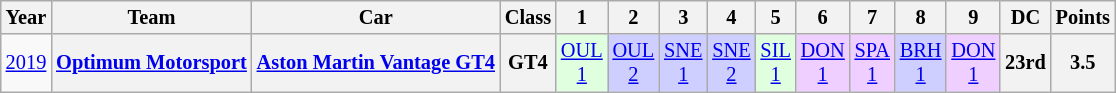<table class="wikitable" style="text-align:center; font-size:85%">
<tr>
<th>Year</th>
<th>Team</th>
<th>Car</th>
<th>Class</th>
<th>1</th>
<th>2</th>
<th>3</th>
<th>4</th>
<th>5</th>
<th>6</th>
<th>7</th>
<th>8</th>
<th>9</th>
<th>DC</th>
<th>Points</th>
</tr>
<tr>
<td><a href='#'>2019</a></td>
<th nowrap><a href='#'>Optimum Motorsport</a></th>
<th nowrap><a href='#'>Aston Martin Vantage GT4</a></th>
<th>GT4</th>
<td style="background:#DFFFDF;"><a href='#'>OUL<br>1</a><br></td>
<td style="background:#CFCFFF;"><a href='#'>OUL<br>2</a><br></td>
<td style="background:#CFCFFF;"><a href='#'>SNE<br>1</a><br></td>
<td style="background:#CFCFFF;"><a href='#'>SNE<br>2</a><br></td>
<td style="background:#DFFFDF;"><a href='#'>SIL<br>1</a><br></td>
<td style="background:#EFCFFF;"><a href='#'>DON<br>1</a><br></td>
<td style="background:#EFCFFF;"><a href='#'>SPA<br>1</a><br></td>
<td style="background:#CFCFFF;"><a href='#'>BRH<br>1</a><br></td>
<td style="background:#EFCFFF;"><a href='#'>DON<br>1</a><br></td>
<th>23rd</th>
<th>3.5</th>
</tr>
</table>
